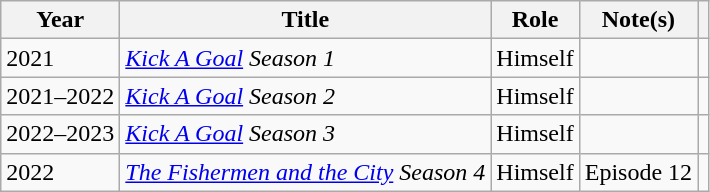<table class="wikitable sortable plainrowheaders">
<tr>
<th scope="col">Year</th>
<th scope="col">Title</th>
<th scope="col">Role</th>
<th scope="col" class="unsortable">Note(s)</th>
<th scope="col" class="unsortable"></th>
</tr>
<tr>
<td scope="row">2021</td>
<td><em><a href='#'>Kick A Goal</a> Season 1</em></td>
<td>Himself</td>
<td></td>
<td></td>
</tr>
<tr>
<td>2021–2022</td>
<td><em><a href='#'>Kick A Goal</a> Season 2</em></td>
<td>Himself</td>
<td></td>
<td></td>
</tr>
<tr>
<td>2022–2023</td>
<td><em><a href='#'>Kick A Goal</a> Season 3</em></td>
<td>Himself</td>
<td></td>
<td></td>
</tr>
<tr>
<td>2022</td>
<td><em><a href='#'>The Fishermen and the City</a> Season 4</em></td>
<td>Himself</td>
<td>Episode 12</td>
<td></td>
</tr>
</table>
